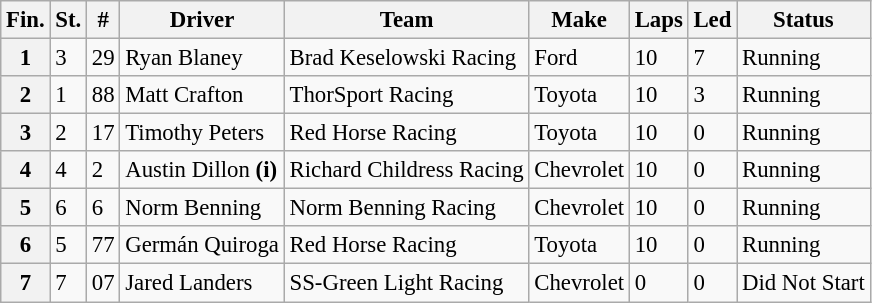<table class="wikitable" style="font-size:95%">
<tr>
<th>Fin.</th>
<th>St.</th>
<th>#</th>
<th>Driver</th>
<th>Team</th>
<th>Make</th>
<th>Laps</th>
<th>Led</th>
<th>Status</th>
</tr>
<tr>
<th>1</th>
<td>3</td>
<td>29</td>
<td>Ryan Blaney</td>
<td>Brad Keselowski Racing</td>
<td>Ford</td>
<td>10</td>
<td>7</td>
<td>Running</td>
</tr>
<tr>
<th>2</th>
<td>1</td>
<td>88</td>
<td>Matt Crafton</td>
<td>ThorSport Racing</td>
<td>Toyota</td>
<td>10</td>
<td>3</td>
<td>Running</td>
</tr>
<tr>
<th>3</th>
<td>2</td>
<td>17</td>
<td>Timothy Peters</td>
<td>Red Horse Racing</td>
<td>Toyota</td>
<td>10</td>
<td>0</td>
<td>Running</td>
</tr>
<tr>
<th>4</th>
<td>4</td>
<td>2</td>
<td>Austin Dillon <strong>(i)</strong></td>
<td>Richard Childress Racing</td>
<td>Chevrolet</td>
<td>10</td>
<td>0</td>
<td>Running</td>
</tr>
<tr>
<th>5</th>
<td>6</td>
<td>6</td>
<td>Norm Benning</td>
<td>Norm Benning Racing</td>
<td>Chevrolet</td>
<td>10</td>
<td>0</td>
<td>Running</td>
</tr>
<tr>
<th>6</th>
<td>5</td>
<td>77</td>
<td>Germán Quiroga</td>
<td>Red Horse Racing</td>
<td>Toyota</td>
<td>10</td>
<td>0</td>
<td>Running</td>
</tr>
<tr>
<th>7</th>
<td>7</td>
<td>07</td>
<td>Jared Landers</td>
<td>SS-Green Light Racing</td>
<td>Chevrolet</td>
<td>0</td>
<td>0</td>
<td>Did Not Start</td>
</tr>
</table>
